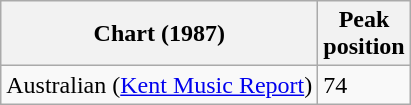<table class="wikitable sortable plainrowheaders">
<tr>
<th scope="col">Chart (1987)</th>
<th scope="col">Peak<br>position</th>
</tr>
<tr>
<td>Australian (<a href='#'>Kent Music Report</a>)</td>
<td>74</td>
</tr>
</table>
